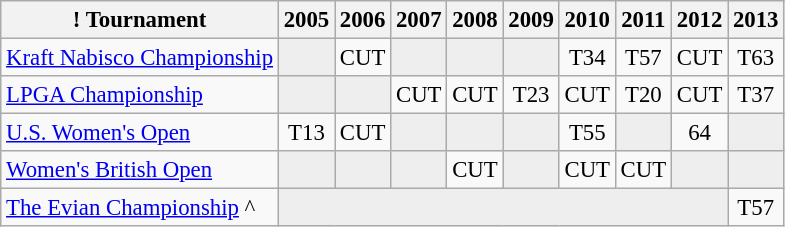<table class="wikitable" style="font-size:95%;text-align:center;">
<tr>
<th>! Tournament</th>
<th>2005</th>
<th>2006</th>
<th>2007</th>
<th>2008</th>
<th>2009</th>
<th>2010</th>
<th>2011</th>
<th>2012</th>
<th>2013</th>
</tr>
<tr>
<td align=left><a href='#'>Kraft Nabisco Championship</a></td>
<td style="background:#eeeeee;"></td>
<td>CUT</td>
<td style="background:#eeeeee;"></td>
<td style="background:#eeeeee;"></td>
<td style="background:#eeeeee;"></td>
<td>T34</td>
<td>T57</td>
<td>CUT</td>
<td>T63</td>
</tr>
<tr>
<td align=left><a href='#'>LPGA Championship</a></td>
<td style="background:#eeeeee;"></td>
<td style="background:#eeeeee;"></td>
<td>CUT</td>
<td>CUT</td>
<td>T23</td>
<td>CUT</td>
<td>T20</td>
<td>CUT</td>
<td>T37</td>
</tr>
<tr>
<td align=left><a href='#'>U.S. Women's Open</a></td>
<td>T13</td>
<td>CUT</td>
<td style="background:#eeeeee;"></td>
<td style="background:#eeeeee;"></td>
<td style="background:#eeeeee;"></td>
<td>T55</td>
<td style="background:#eeeeee;"></td>
<td>64</td>
<td style="background:#eeeeee;"></td>
</tr>
<tr>
<td align=left><a href='#'>Women's British Open</a></td>
<td style="background:#eeeeee;"></td>
<td style="background:#eeeeee;"></td>
<td style="background:#eeeeee;"></td>
<td>CUT</td>
<td style="background:#eeeeee;"></td>
<td>CUT</td>
<td>CUT</td>
<td style="background:#eeeeee;"></td>
<td style="background:#eeeeee;"></td>
</tr>
<tr>
<td align=left><a href='#'>The Evian Championship</a> ^</td>
<td style="background:#eeeeee;" colspan=8></td>
<td>T57</td>
</tr>
</table>
